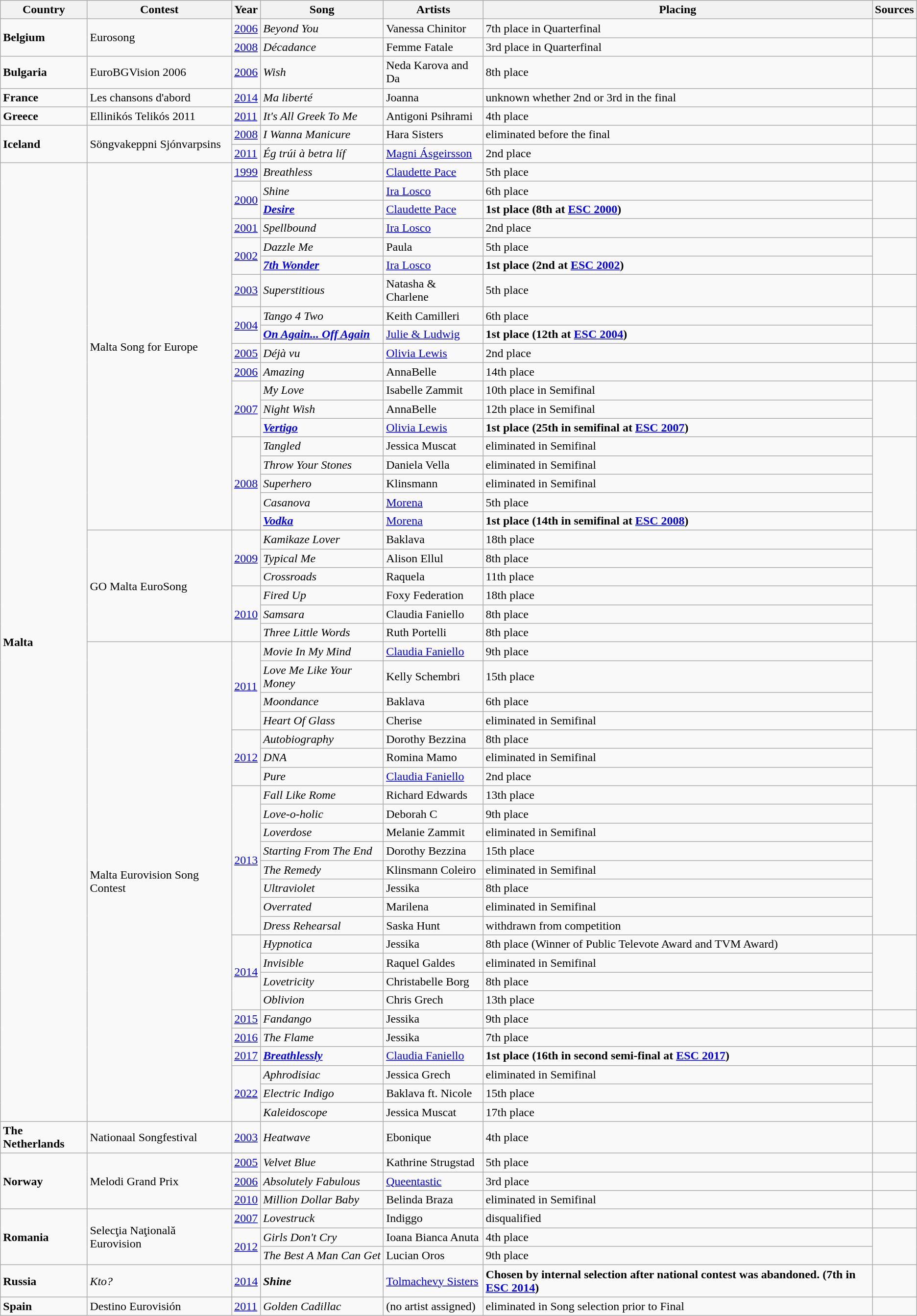<table class="wikitable">
<tr>
<th>Country</th>
<th>Contest</th>
<th>Year</th>
<th>Song</th>
<th>Artists</th>
<th>Placing</th>
<th>Sources</th>
</tr>
<tr>
<td rowspan="2"><strong>Belgium</strong></td>
<td rowspan="2">Eurosong</td>
<td><a href='#'>2006</a></td>
<td><em>Beyond You</em></td>
<td>Vanessa Chinitor</td>
<td>7th place in Quarterfinal</td>
<td></td>
</tr>
<tr>
<td><a href='#'>2008</a></td>
<td><em>Décadance</em></td>
<td>Femme Fatale</td>
<td>3rd place in Quarterfinal</td>
<td></td>
</tr>
<tr>
<td><strong>Bulgaria</strong></td>
<td>EuroBGVision 2006</td>
<td><a href='#'>2006</a></td>
<td><em>Wish</em></td>
<td>Neda Karova and Da</td>
<td>8th place</td>
<td></td>
</tr>
<tr>
<td><strong>France</strong></td>
<td>Les chansons d'abord</td>
<td><a href='#'>2014</a></td>
<td><em>Ma liberté</em></td>
<td>Joanna</td>
<td>unknown whether 2nd or 3rd in the final</td>
<td></td>
</tr>
<tr>
<td><strong>Greece</strong></td>
<td>Ellinikós Telikós 2011</td>
<td><a href='#'>2011</a></td>
<td><em>It's All Greek To Me</em></td>
<td>Antigoni Psihrami</td>
<td>4th place</td>
<td></td>
</tr>
<tr>
<td rowspan="2"><strong>Iceland</strong></td>
<td rowspan="2">Söngvakeppni Sjónvarpsins</td>
<td><a href='#'>2008</a></td>
<td><em>I Wanna Manicure</em></td>
<td>Hara Sisters</td>
<td>eliminated before the final</td>
<td></td>
</tr>
<tr>
<td><a href='#'>2011</a></td>
<td><em>Ég trúi à betra líf</em></td>
<td><a href='#'>Magni Ásgeirsson</a></td>
<td>2nd place</td>
<td></td>
</tr>
<tr>
<td rowspan="50"><strong>Malta</strong></td>
<td rowspan="19">Malta Song for Europe</td>
<td><a href='#'>1999</a></td>
<td><em>Breathless</em></td>
<td><a href='#'>Claudette Pace</a></td>
<td>5th place</td>
<td></td>
</tr>
<tr>
<td rowspan="2"><a href='#'>2000</a></td>
<td><em>Shine</em></td>
<td><a href='#'>Ira Losco</a></td>
<td>6th place</td>
<td rowspan="2"></td>
</tr>
<tr>
<td><strong><a href='#'><em>Desire</em></a></strong></td>
<td><a href='#'>Claudette Pace</a></td>
<td><strong>1st place (8th at <a href='#'>ESC 2000</a>)</strong></td>
</tr>
<tr>
<td><a href='#'>2001</a></td>
<td><em>Spellbound</em></td>
<td><a href='#'>Ira Losco</a></td>
<td>2nd place</td>
<td></td>
</tr>
<tr>
<td rowspan="2"><a href='#'>2002</a></td>
<td><em>Dazzle Me</em></td>
<td>Paula</td>
<td>5th place</td>
<td rowspan="2"></td>
</tr>
<tr>
<td><strong><em><a href='#'>7th Wonder</a></em></strong></td>
<td><a href='#'>Ira Losco</a></td>
<td><strong>1st place (2nd at <a href='#'>ESC 2002</a>)</strong></td>
</tr>
<tr>
<td><a href='#'>2003</a></td>
<td><em>Superstitious</em></td>
<td>Natasha & Charlene</td>
<td>5th place</td>
<td></td>
</tr>
<tr>
<td rowspan="2"><a href='#'>2004</a></td>
<td><em>Tango 4 Two</em></td>
<td>Keith Camilleri</td>
<td>6th place</td>
<td rowspan="2"></td>
</tr>
<tr>
<td><strong><em><a href='#'>On Again... Off Again</a></em></strong></td>
<td><a href='#'>Julie & Ludwig</a></td>
<td><strong>1st place (12th at <a href='#'>ESC 2004</a>)</strong></td>
</tr>
<tr>
<td><a href='#'>2005</a></td>
<td><em>Déjà vu</em></td>
<td><a href='#'>Olivia Lewis</a></td>
<td>2nd place</td>
<td></td>
</tr>
<tr>
<td><a href='#'>2006</a></td>
<td><em>Amazing</em></td>
<td>AnnaBelle</td>
<td>14th place</td>
<td></td>
</tr>
<tr>
<td rowspan="3"><a href='#'>2007</a></td>
<td><em>My Love</em></td>
<td>Isabelle Zammit</td>
<td>10th place in Semifinal</td>
<td rowspan="3"></td>
</tr>
<tr>
<td><em>Night Wish</em></td>
<td>AnnaBelle</td>
<td>12th place in Semifinal</td>
</tr>
<tr>
<td><strong><a href='#'><em>Vertigo</em></a></strong></td>
<td><a href='#'>Olivia Lewis</a></td>
<td><strong>1st place (25th in semifinal at <a href='#'>ESC 2007</a>)</strong></td>
</tr>
<tr>
<td rowspan="5"><a href='#'>2008</a></td>
<td><em>Tangled</em></td>
<td>Jessica Muscat</td>
<td>eliminated in Semifinal</td>
<td rowspan="5"></td>
</tr>
<tr>
<td><em>Throw Your Stones</em></td>
<td>Daniela Vella</td>
<td>eliminated in Semifinal</td>
</tr>
<tr>
<td><em>Superhero</em></td>
<td>Klinsmann</td>
<td>eliminated in Semifinal</td>
</tr>
<tr>
<td><em>Casanova</em></td>
<td><a href='#'>Morena</a></td>
<td>5th place</td>
</tr>
<tr>
<td><strong><a href='#'><em>Vodka</em></a></strong></td>
<td><a href='#'>Morena</a></td>
<td><strong>1st place (14th in semifinal at <a href='#'>ESC 2008</a>)</strong></td>
</tr>
<tr>
<td rowspan="6">GO Malta EuroSong</td>
<td rowspan="3"><a href='#'>2009</a></td>
<td><em>Kamikaze Lover</em></td>
<td>Baklava</td>
<td>18th place</td>
<td rowspan="3"></td>
</tr>
<tr>
<td><em>Typical Me</em></td>
<td>Alison Ellul</td>
<td>8th place</td>
</tr>
<tr>
<td><em>Crossroads</em></td>
<td>Raquela</td>
<td>11th place</td>
</tr>
<tr>
<td rowspan="3"><a href='#'>2010</a></td>
<td><em>Fired Up</em></td>
<td>Foxy Federation</td>
<td>18th place</td>
<td rowspan="3"></td>
</tr>
<tr>
<td><em>Samsara</em></td>
<td>Claudia Faniello</td>
<td>8th place</td>
</tr>
<tr>
<td><em>Three Little Words</em></td>
<td>Ruth Portelli</td>
<td>8th place</td>
</tr>
<tr>
<td rowspan="25">Malta Eurovision Song Contest</td>
<td rowspan="4"><a href='#'>2011</a></td>
<td><em>Movie In My Mind</em></td>
<td><a href='#'>Claudia Faniello</a></td>
<td>9th place</td>
<td rowspan="4"></td>
</tr>
<tr>
<td><em>Love Me Like Your Money</em></td>
<td>Kelly Schembri</td>
<td>15th place</td>
</tr>
<tr>
<td><em>Moondance</em></td>
<td>Baklava</td>
<td>6th place</td>
</tr>
<tr>
<td><em>Heart Of Glass</em></td>
<td>Cherise</td>
<td>eliminated in Semifinal</td>
</tr>
<tr>
<td rowspan="3"><a href='#'>2012</a></td>
<td><em>Autobiography</em></td>
<td>Dorothy Bezzina</td>
<td>8th place</td>
<td rowspan="3"></td>
</tr>
<tr>
<td><em>DNA</em></td>
<td>Romina Mamo</td>
<td>eliminated in Semifinal</td>
</tr>
<tr>
<td><em>Pure</em></td>
<td><a href='#'>Claudia Faniello</a></td>
<td>2nd place</td>
</tr>
<tr>
<td rowspan="8"><a href='#'>2013</a></td>
<td><em>Fall Like Rome</em></td>
<td>Richard Edwards</td>
<td>13th place</td>
<td rowspan="8"></td>
</tr>
<tr>
<td><em>Love-o-holic</em></td>
<td>Deborah C</td>
<td>9th place</td>
</tr>
<tr>
<td><em>Loverdose</em></td>
<td>Melanie Zammit</td>
<td>eliminated in Semifinal</td>
</tr>
<tr>
<td><em>Starting From The End</em></td>
<td>Dorothy Bezzina</td>
<td>15th place</td>
</tr>
<tr>
<td><em>The Remedy</em></td>
<td>Klinsmann Coleiro</td>
<td>eliminated in Semifinal</td>
</tr>
<tr>
<td><em>Ultraviolet</em></td>
<td>Jessika</td>
<td>8th place</td>
</tr>
<tr>
<td><em>Overrated</em></td>
<td>Marilena</td>
<td>eliminated in Semifinal</td>
</tr>
<tr>
<td><em>Dress Rehearsal</em></td>
<td>Saska Hunt</td>
<td>withdrawn from competition</td>
</tr>
<tr>
<td rowspan="4"><a href='#'>2014</a></td>
<td><em>Hypnotica</em></td>
<td>Jessika</td>
<td>8th place (Winner of Public Televote Award and TVM Award)</td>
<td rowspan="4"></td>
</tr>
<tr>
<td><em>Invisible</em></td>
<td>Raquel Galdes</td>
<td>eliminated in Semifinal</td>
</tr>
<tr>
<td><em>Lovetricity</em></td>
<td>Christabelle Borg</td>
<td>8th place</td>
</tr>
<tr>
<td><em>Oblivion</em></td>
<td>Chris Grech</td>
<td>13th place</td>
</tr>
<tr>
<td><a href='#'>2015</a></td>
<td><em>Fandango</em></td>
<td>Jessika</td>
<td>9th place</td>
<td></td>
</tr>
<tr>
<td><a href='#'>2016</a></td>
<td><em>The Flame</em></td>
<td>Jessika</td>
<td>7th place</td>
<td></td>
</tr>
<tr>
<td><a href='#'>2017</a></td>
<td><strong><em><a href='#'>Breathlessly</a></em></strong></td>
<td><a href='#'>Claudia Faniello</a></td>
<td><strong>1st place (16th in second semi-final at <a href='#'>ESC 2017</a>)</strong></td>
<td></td>
</tr>
<tr>
<td rowspan="3"><a href='#'>2022</a></td>
<td><em>Aphrodisiac</em></td>
<td>Jessica Grech</td>
<td>eliminated in Semifinal</td>
<td rowspan="3"></td>
</tr>
<tr>
<td><em>Electric Indigo</em></td>
<td>Baklava ft. Nicole</td>
<td>15th place</td>
</tr>
<tr>
<td><em>Kaleidoscope</em></td>
<td>Jessica Muscat</td>
<td>17th place</td>
</tr>
<tr>
<td><strong>The Netherlands</strong></td>
<td>Nationaal Songfestival</td>
<td><a href='#'>2003</a></td>
<td><em>Heatwave</em></td>
<td>Ebonique</td>
<td>4th place</td>
<td></td>
</tr>
<tr>
<td rowspan="3"><strong>Norway</strong></td>
<td rowspan="3">Melodi Grand Prix</td>
<td><a href='#'>2005</a></td>
<td><em>Velvet Blue</em></td>
<td>Kathrine Strugstad</td>
<td>5th place</td>
<td></td>
</tr>
<tr>
<td><a href='#'>2006</a></td>
<td><em>Absolutely Fabulous</em></td>
<td><a href='#'>Queentastic</a></td>
<td>3rd place</td>
<td></td>
</tr>
<tr>
<td><a href='#'>2010</a></td>
<td><em>Million Dollar Baby</em></td>
<td>Belinda Braza</td>
<td>eliminated in Semifinal</td>
<td></td>
</tr>
<tr>
<td rowspan="3"><strong>Romania</strong></td>
<td rowspan="3">Selecţia Naţională Eurovision</td>
<td><a href='#'>2007</a></td>
<td><em>Lovestruck</em></td>
<td>Indiggo</td>
<td>disqualified</td>
<td></td>
</tr>
<tr>
<td rowspan="2"><a href='#'>2012</a></td>
<td><em>Girls Don't Cry</em></td>
<td>Ioana Bianca Anuta</td>
<td>4th place</td>
<td rowspan="2"></td>
</tr>
<tr>
<td><em>The Best A Man Can Get</em></td>
<td>Lucian Oros</td>
<td>9th place</td>
</tr>
<tr>
<td><strong>Russia</strong></td>
<td><em>Kto?</em></td>
<td><a href='#'>2014</a></td>
<td><strong><em>Shine</em></strong></td>
<td><a href='#'>Tolmachevy Sisters</a></td>
<td><strong>Chosen by internal selection after national contest was abandoned. (7th in <a href='#'>ESC 2014</a>)</strong></td>
<td></td>
</tr>
<tr>
<td><strong>Spain</strong></td>
<td>Destino Eurovisión</td>
<td><a href='#'>2011</a></td>
<td><em>Golden Cadillac</em></td>
<td>(no artist assigned)</td>
<td>eliminated in Song selection prior to Final</td>
<td></td>
</tr>
</table>
